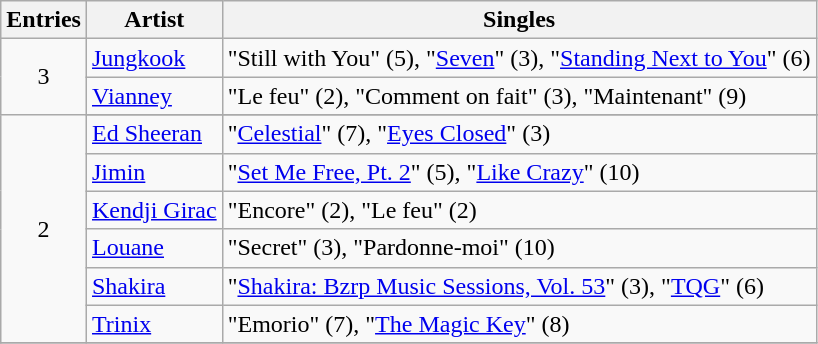<table class="wikitable sortable">
<tr>
<th>Entries</th>
<th>Artist</th>
<th>Singles</th>
</tr>
<tr>
<td rowspan="2" style="text-align: center;">3</td>
<td><a href='#'>Jungkook</a></td>
<td>"Still with You" (5), "<a href='#'>Seven</a>" (3), "<a href='#'>Standing Next to You</a>" (6)</td>
</tr>
<tr>
<td><a href='#'>Vianney</a></td>
<td>"Le feu" (2), "Comment on fait" (3), "Maintenant" (9)</td>
</tr>
<tr>
<td rowspan="7" style="text-align: center;">2</td>
</tr>
<tr>
<td><a href='#'>Ed Sheeran</a></td>
<td>"<a href='#'>Celestial</a>" (7), "<a href='#'>Eyes Closed</a>" (3)</td>
</tr>
<tr>
<td><a href='#'>Jimin</a></td>
<td>"<a href='#'>Set Me Free, Pt. 2</a>" (5), "<a href='#'>Like Crazy</a>" (10)</td>
</tr>
<tr>
<td><a href='#'>Kendji Girac</a></td>
<td>"Encore" (2), "Le feu" (2)</td>
</tr>
<tr>
<td><a href='#'>Louane</a></td>
<td>"Secret" (3), "Pardonne-moi" (10)</td>
</tr>
<tr>
<td><a href='#'>Shakira</a></td>
<td>"<a href='#'>Shakira: Bzrp Music Sessions, Vol. 53</a>" (3), "<a href='#'>TQG</a>" (6)</td>
</tr>
<tr>
<td><a href='#'>Trinix</a></td>
<td>"Emorio" (7), "<a href='#'>The Magic Key</a>" (8)</td>
</tr>
<tr>
</tr>
</table>
